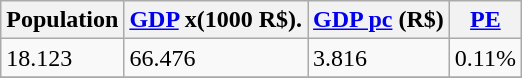<table class="wikitable" border="1">
<tr>
<th>Population</th>
<th><a href='#'>GDP</a> x(1000 R$).</th>
<th><a href='#'>GDP pc</a> (R$)</th>
<th><a href='#'>PE</a></th>
</tr>
<tr>
<td>18.123</td>
<td>66.476</td>
<td>3.816</td>
<td>0.11%</td>
</tr>
<tr>
</tr>
</table>
